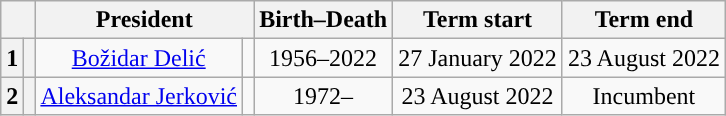<table class="wikitable" style="text-align:center">
<tr>
<th colspan="2"></th>
<th colspan="2">President</th>
<th>Birth–Death</th>
<th>Term start</th>
<th>Term end</th>
</tr>
<tr>
<th>1</th>
<th style="background:"></th>
<td><a href='#'>Božidar Delić</a></td>
<td></td>
<td>1956–2022</td>
<td>27 January 2022</td>
<td>23 August 2022</td>
</tr>
<tr>
<th>2</th>
<th style="background:"></th>
<td><a href='#'>Aleksandar Jerković</a></td>
<td></td>
<td>1972–</td>
<td>23 August 2022</td>
<td>Incumbent</td>
</tr>
</table>
